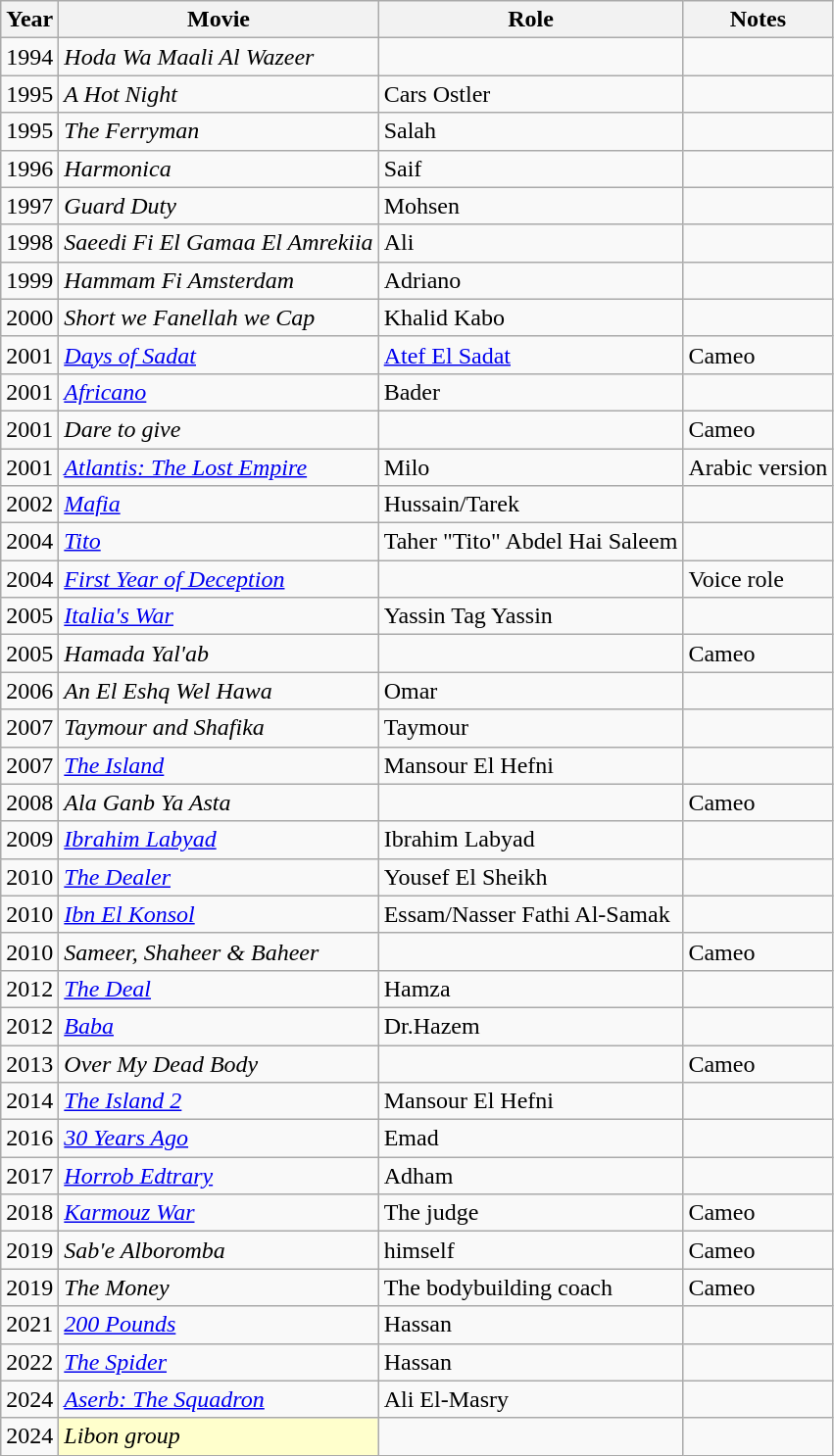<table class="wikitable">
<tr>
<th>Year</th>
<th>Movie</th>
<th>Role</th>
<th>Notes</th>
</tr>
<tr>
<td>1994</td>
<td><em>Hoda Wa Maali Al Wazeer</em></td>
<td></td>
<td></td>
</tr>
<tr>
<td>1995</td>
<td><em>A Hot Night</em></td>
<td>Cars Ostler</td>
<td></td>
</tr>
<tr>
<td>1995</td>
<td><em>The Ferryman</em></td>
<td>Salah</td>
<td></td>
</tr>
<tr>
<td>1996</td>
<td><em>Harmonica</em></td>
<td>Saif</td>
<td></td>
</tr>
<tr>
<td>1997</td>
<td><em>Guard Duty</em></td>
<td>Mohsen</td>
<td></td>
</tr>
<tr>
<td>1998</td>
<td><em>Saeedi Fi El Gamaa El Amrekiia</em></td>
<td>Ali</td>
<td></td>
</tr>
<tr>
<td>1999</td>
<td><em>Hammam Fi Amsterdam</em></td>
<td>Adriano</td>
<td></td>
</tr>
<tr>
<td>2000</td>
<td><em>Short we Fanellah we Cap</em></td>
<td>Khalid Kabo</td>
<td></td>
</tr>
<tr>
<td>2001</td>
<td><em><a href='#'>Days of Sadat</a></em></td>
<td><a href='#'>Atef El Sadat</a></td>
<td>Cameo</td>
</tr>
<tr>
<td>2001</td>
<td><em><a href='#'>Africano</a></em></td>
<td>Bader</td>
<td></td>
</tr>
<tr>
<td>2001</td>
<td><em>Dare to give</em></td>
<td></td>
<td>Cameo</td>
</tr>
<tr>
<td>2001</td>
<td><em><a href='#'>Atlantis: The Lost Empire</a></em></td>
<td>Milo</td>
<td>Arabic version</td>
</tr>
<tr>
<td>2002</td>
<td><em><a href='#'>Mafia</a></em></td>
<td>Hussain/Tarek</td>
<td></td>
</tr>
<tr>
<td>2004</td>
<td><em><a href='#'>Tito</a></em></td>
<td>Taher "Tito" Abdel Hai Saleem</td>
<td></td>
</tr>
<tr>
<td>2004</td>
<td><em><a href='#'>First Year of Deception</a></em></td>
<td></td>
<td>Voice role</td>
</tr>
<tr>
<td>2005</td>
<td><em><a href='#'>Italia's War</a></em></td>
<td>Yassin Tag Yassin</td>
<td></td>
</tr>
<tr>
<td>2005</td>
<td><em>Hamada Yal'ab</em></td>
<td></td>
<td>Cameo</td>
</tr>
<tr>
<td>2006</td>
<td><em>An El Eshq Wel Hawa</em></td>
<td>Omar</td>
<td></td>
</tr>
<tr>
<td>2007</td>
<td><em>Taymour and Shafika</em></td>
<td>Taymour</td>
<td></td>
</tr>
<tr>
<td>2007</td>
<td><em><a href='#'>The Island</a></em></td>
<td>Mansour El Hefni</td>
<td></td>
</tr>
<tr>
<td>2008</td>
<td><em>Ala Ganb Ya Asta</em></td>
<td></td>
<td>Cameo</td>
</tr>
<tr>
<td>2009</td>
<td><em><a href='#'>Ibrahim Labyad</a></em></td>
<td>Ibrahim Labyad</td>
<td></td>
</tr>
<tr>
<td>2010</td>
<td><em><a href='#'>The Dealer</a></em></td>
<td>Yousef El Sheikh</td>
<td></td>
</tr>
<tr>
<td>2010</td>
<td><em><a href='#'>Ibn El Konsol</a></em></td>
<td>Essam/Nasser Fathi Al-Samak</td>
<td></td>
</tr>
<tr>
<td>2010</td>
<td><em>Sameer, Shaheer & Baheer</em></td>
<td></td>
<td>Cameo</td>
</tr>
<tr>
<td>2012</td>
<td><em><a href='#'>The Deal</a></em></td>
<td>Hamza</td>
<td></td>
</tr>
<tr>
<td>2012</td>
<td><em><a href='#'>Baba</a></em></td>
<td>Dr.Hazem</td>
<td></td>
</tr>
<tr>
<td>2013</td>
<td><em>Over My Dead Body</em></td>
<td></td>
<td>Cameo</td>
</tr>
<tr>
<td>2014</td>
<td><em><a href='#'>The Island 2</a></em></td>
<td>Mansour El Hefni</td>
<td></td>
</tr>
<tr>
<td>2016</td>
<td><em><a href='#'>30 Years Ago</a></em></td>
<td>Emad</td>
<td></td>
</tr>
<tr>
<td>2017</td>
<td><em><a href='#'>Horrob Edtrary</a></em></td>
<td>Adham</td>
<td></td>
</tr>
<tr>
<td>2018</td>
<td><em><a href='#'>Karmouz War</a></em></td>
<td>The judge</td>
<td>Cameo</td>
</tr>
<tr>
<td>2019</td>
<td><em>Sab'e Alboromba</em></td>
<td>himself</td>
<td>Cameo</td>
</tr>
<tr>
<td>2019</td>
<td><em>The Money</em></td>
<td>The bodybuilding coach</td>
<td>Cameo</td>
</tr>
<tr>
<td>2021</td>
<td><em><a href='#'>200 Pounds</a></em></td>
<td>Hassan</td>
<td></td>
</tr>
<tr>
<td>2022</td>
<td><em><a href='#'>The Spider</a></em></td>
<td>Hassan</td>
<td></td>
</tr>
<tr>
<td>2024</td>
<td><em><a href='#'>Aserb: The Squadron</a></em></td>
<td>Ali El-Masry</td>
<td></td>
</tr>
<tr>
<td>2024</td>
<td style="background:#FFFFCC;"><em>Libon group</em></td>
<td></td>
<td></td>
</tr>
</table>
